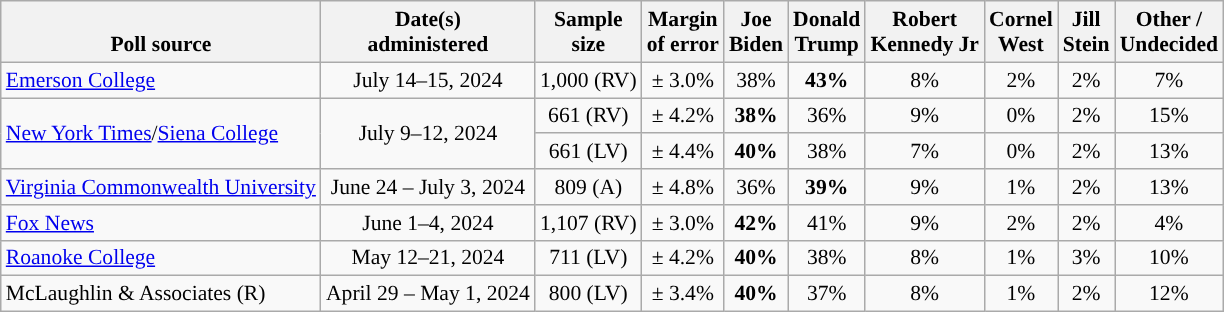<table class="wikitable sortable mw-datatable" style="font-size:90%;text-align:center;line-height:17px">
<tr valign=bottom>
<th>Poll source</th>
<th>Date(s)<br>administered</th>
<th>Sample<br>size</th>
<th>Margin<br>of error</th>
<th class="unsortable">Joe<br>Biden<br></th>
<th class="unsortable">Donald<br>Trump<br></th>
<th class="unsortable">Robert<br>Kennedy Jr<br></th>
<th class="unsortable">Cornel<br>West<br></th>
<th class="unsortable">Jill<br>Stein<br></th>
<th class="unsortable">Other /<br>Undecided</th>
</tr>
<tr>
<td style="text-align:left;"><a href='#'>Emerson College</a></td>
<td>July 14–15, 2024</td>
<td>1,000 (RV)</td>
<td>± 3.0%</td>
<td>38%</td>
<td style="background-color:"><strong>43%</strong></td>
<td>8%</td>
<td>2%</td>
<td>2%</td>
<td>7%</td>
</tr>
<tr>
<td style="text-align:left;" rowspan="2"><a href='#'>New York Times</a>/<a href='#'>Siena College</a></td>
<td rowspan="2">July 9–12, 2024</td>
<td>661 (RV)</td>
<td>± 4.2%</td>
<td style="color:black;background-color:"><strong>38%</strong></td>
<td>36%</td>
<td>9%</td>
<td>0%</td>
<td>2%</td>
<td>15%</td>
</tr>
<tr>
<td>661 (LV)</td>
<td>± 4.4%</td>
<td style="color:black;background-color:"><strong>40%</strong></td>
<td>38%</td>
<td>7%</td>
<td>0%</td>
<td>2%</td>
<td>13%</td>
</tr>
<tr>
<td style="text-align:left;"><a href='#'>Virginia Commonwealth University</a></td>
<td>June 24 – July 3, 2024</td>
<td>809 (A)</td>
<td>± 4.8%</td>
<td>36%</td>
<td style="background-color:"><strong>39%</strong></td>
<td>9%</td>
<td>1%</td>
<td>2%</td>
<td>13%</td>
</tr>
<tr>
<td style="text-align:left;"><a href='#'>Fox News</a></td>
<td data-sort-value="2024-06-06">June 1–4, 2024</td>
<td>1,107 (RV)</td>
<td>± 3.0%</td>
<td style="color:black;background-color:"><strong>42%</strong></td>
<td>41%</td>
<td>9%</td>
<td>2%</td>
<td>2%</td>
<td>4%</td>
</tr>
<tr>
<td style="text-align:left;"><a href='#'>Roanoke College</a></td>
<td data-sort-value="2024-05-29">May 12–21, 2024</td>
<td>711 (LV)</td>
<td>± 4.2%</td>
<td style="color:black;background-color:"><strong>40%</strong></td>
<td>38%</td>
<td>8%</td>
<td>1%</td>
<td>3%</td>
<td>10%</td>
</tr>
<tr>
<td style="text-align:left;">McLaughlin & Associates (R)</td>
<td data-sort-value="2024-05-07">April 29 – May 1, 2024</td>
<td>800 (LV)</td>
<td>± 3.4%</td>
<td style="color:black;background-color:"><strong>40%</strong></td>
<td>37%</td>
<td>8%</td>
<td>1%</td>
<td>2%</td>
<td>12%</td>
</tr>
</table>
